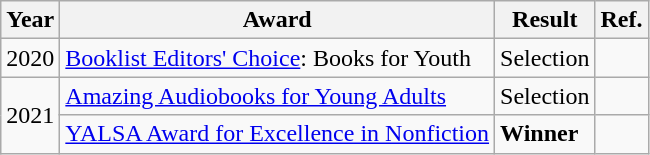<table class="wikitable">
<tr>
<th>Year</th>
<th>Award</th>
<th>Result</th>
<th>Ref.</th>
</tr>
<tr>
<td>2020</td>
<td><a href='#'>Booklist Editors' Choice</a>: Books for Youth</td>
<td>Selection</td>
<td></td>
</tr>
<tr>
<td rowspan="2">2021</td>
<td><a href='#'>Amazing Audiobooks for Young Adults</a></td>
<td>Selection</td>
<td></td>
</tr>
<tr>
<td><a href='#'>YALSA Award for Excellence in Nonfiction</a></td>
<td><strong>Winner</strong></td>
<td></td>
</tr>
</table>
